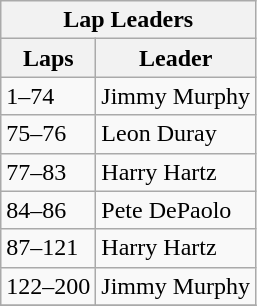<table class="wikitable">
<tr>
<th colspan=2>Lap Leaders</th>
</tr>
<tr>
<th>Laps</th>
<th>Leader</th>
</tr>
<tr>
<td>1–74</td>
<td>Jimmy Murphy</td>
</tr>
<tr>
<td>75–76</td>
<td>Leon Duray</td>
</tr>
<tr>
<td>77–83</td>
<td>Harry Hartz</td>
</tr>
<tr>
<td>84–86</td>
<td>Pete DePaolo</td>
</tr>
<tr>
<td>87–121</td>
<td>Harry Hartz</td>
</tr>
<tr>
<td>122–200</td>
<td>Jimmy Murphy</td>
</tr>
<tr>
</tr>
</table>
